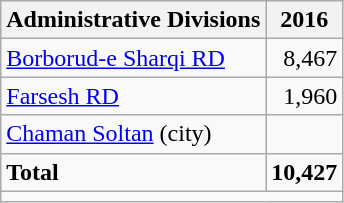<table class="wikitable">
<tr>
<th>Administrative Divisions</th>
<th>2016</th>
</tr>
<tr>
<td><a href='#'>Borborud-e Sharqi RD</a></td>
<td style="text-align: right;">8,467</td>
</tr>
<tr>
<td><a href='#'>Farsesh RD</a></td>
<td style="text-align: right;">1,960</td>
</tr>
<tr>
<td><a href='#'>Chaman Soltan</a> (city)</td>
<td style="text-align: right;"></td>
</tr>
<tr>
<td><strong>Total</strong></td>
<td style="text-align: right;"><strong>10,427</strong></td>
</tr>
<tr>
<td colspan=2></td>
</tr>
</table>
